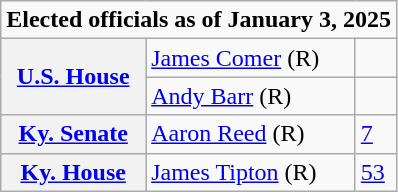<table class=wikitable>
<tr>
<td colspan="3"><strong>Elected officials as of January 3, 2025</strong></td>
</tr>
<tr>
<th rowspan=2><a href='#'>U.S. House</a></th>
<td><a href='#'>James Comer</a> (R)</td>
<td></td>
</tr>
<tr>
<td><a href='#'>Andy Barr</a> (R)</td>
<td></td>
</tr>
<tr>
<th scope=row><a href='#'>Ky. Senate</a></th>
<td><a href='#'>Aaron Reed</a> (R)</td>
<td><a href='#'>7</a></td>
</tr>
<tr>
<th scope=row><a href='#'>Ky. House</a></th>
<td><a href='#'>James Tipton</a> (R)</td>
<td><a href='#'>53</a></td>
</tr>
</table>
